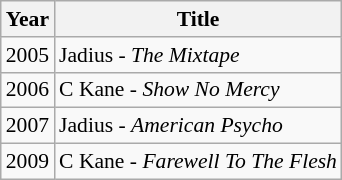<table class="wikitable sortable" style="font-size:90%">
<tr>
<th>Year</th>
<th>Title</th>
</tr>
<tr>
<td>2005</td>
<td>Jadius - <em>The Mixtape</em></td>
</tr>
<tr>
<td>2006</td>
<td>C Kane - <em>Show No Mercy</em></td>
</tr>
<tr>
<td>2007</td>
<td>Jadius - <em>American Psycho</em></td>
</tr>
<tr>
<td>2009</td>
<td>C Kane - <em>Farewell To The Flesh</em></td>
</tr>
</table>
